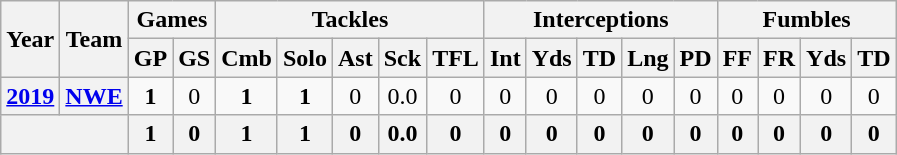<table class="wikitable" style="text-align:center">
<tr>
<th rowspan="2">Year</th>
<th rowspan="2">Team</th>
<th colspan="2">Games</th>
<th colspan="5">Tackles</th>
<th colspan="5">Interceptions</th>
<th colspan="4">Fumbles</th>
</tr>
<tr>
<th>GP</th>
<th>GS</th>
<th>Cmb</th>
<th>Solo</th>
<th>Ast</th>
<th>Sck</th>
<th>TFL</th>
<th>Int</th>
<th>Yds</th>
<th>TD</th>
<th>Lng</th>
<th>PD</th>
<th>FF</th>
<th>FR</th>
<th>Yds</th>
<th>TD</th>
</tr>
<tr>
<th><a href='#'>2019</a></th>
<th><a href='#'>NWE</a></th>
<td><strong>1</strong></td>
<td>0</td>
<td><strong>1</strong></td>
<td><strong>1</strong></td>
<td>0</td>
<td>0.0</td>
<td>0</td>
<td>0</td>
<td>0</td>
<td>0</td>
<td>0</td>
<td>0</td>
<td>0</td>
<td>0</td>
<td>0</td>
<td>0</td>
</tr>
<tr>
<th colspan="2"></th>
<th>1</th>
<th>0</th>
<th>1</th>
<th>1</th>
<th>0</th>
<th>0.0</th>
<th>0</th>
<th>0</th>
<th>0</th>
<th>0</th>
<th>0</th>
<th>0</th>
<th>0</th>
<th>0</th>
<th>0</th>
<th>0</th>
</tr>
</table>
